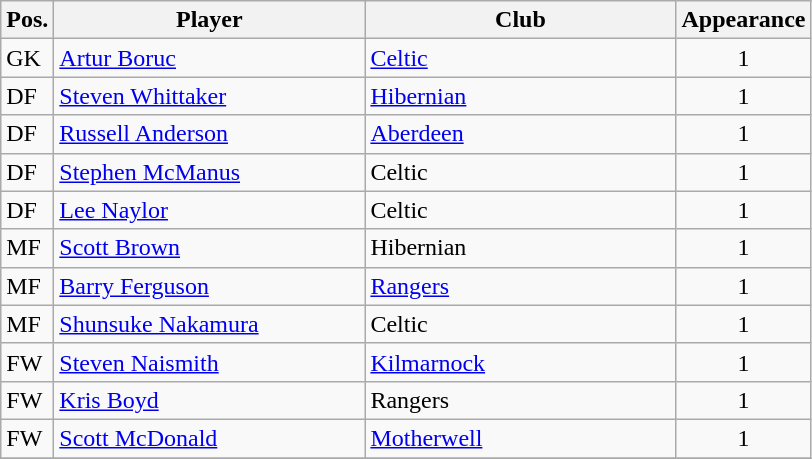<table class="wikitable">
<tr>
<th>Pos.</th>
<th>Player</th>
<th>Club</th>
<th>Appearance</th>
</tr>
<tr>
<td>GK</td>
<td style="width:200px;"><a href='#'>Artur Boruc</a></td>
<td style="width:200px;"><a href='#'>Celtic</a></td>
<td align="center">1</td>
</tr>
<tr>
<td>DF</td>
<td><a href='#'>Steven Whittaker</a></td>
<td><a href='#'>Hibernian</a></td>
<td align="center">1</td>
</tr>
<tr>
<td>DF</td>
<td><a href='#'>Russell Anderson</a></td>
<td><a href='#'>Aberdeen</a></td>
<td align="center">1</td>
</tr>
<tr>
<td>DF</td>
<td><a href='#'>Stephen McManus</a></td>
<td>Celtic</td>
<td align="center">1</td>
</tr>
<tr>
<td>DF</td>
<td><a href='#'>Lee Naylor</a></td>
<td>Celtic</td>
<td align="center">1</td>
</tr>
<tr>
<td>MF</td>
<td><a href='#'>Scott Brown</a></td>
<td>Hibernian</td>
<td align="center">1</td>
</tr>
<tr>
<td>MF</td>
<td><a href='#'>Barry Ferguson</a></td>
<td><a href='#'>Rangers</a></td>
<td align="center">1</td>
</tr>
<tr>
<td>MF</td>
<td><a href='#'>Shunsuke Nakamura</a></td>
<td>Celtic</td>
<td align="center">1</td>
</tr>
<tr>
<td>FW</td>
<td><a href='#'>Steven Naismith</a></td>
<td><a href='#'>Kilmarnock</a></td>
<td align="center">1</td>
</tr>
<tr>
<td>FW</td>
<td><a href='#'>Kris Boyd</a></td>
<td>Rangers</td>
<td align="center">1</td>
</tr>
<tr>
<td>FW</td>
<td><a href='#'>Scott McDonald</a></td>
<td><a href='#'>Motherwell</a></td>
<td align="center">1</td>
</tr>
<tr>
</tr>
</table>
